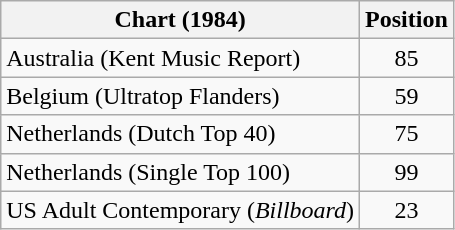<table class="wikitable sortable">
<tr>
<th>Chart (1984)</th>
<th>Position</th>
</tr>
<tr>
<td>Australia (Kent Music Report)</td>
<td style="text-align:center;">85</td>
</tr>
<tr>
<td>Belgium (Ultratop Flanders)</td>
<td style="text-align:center;">59</td>
</tr>
<tr>
<td>Netherlands (Dutch Top 40)</td>
<td style="text-align:center;">75</td>
</tr>
<tr>
<td>Netherlands (Single Top 100)</td>
<td style="text-align:center;">99</td>
</tr>
<tr>
<td>US Adult Contemporary (<em>Billboard</em>)</td>
<td style="text-align:center;">23</td>
</tr>
</table>
